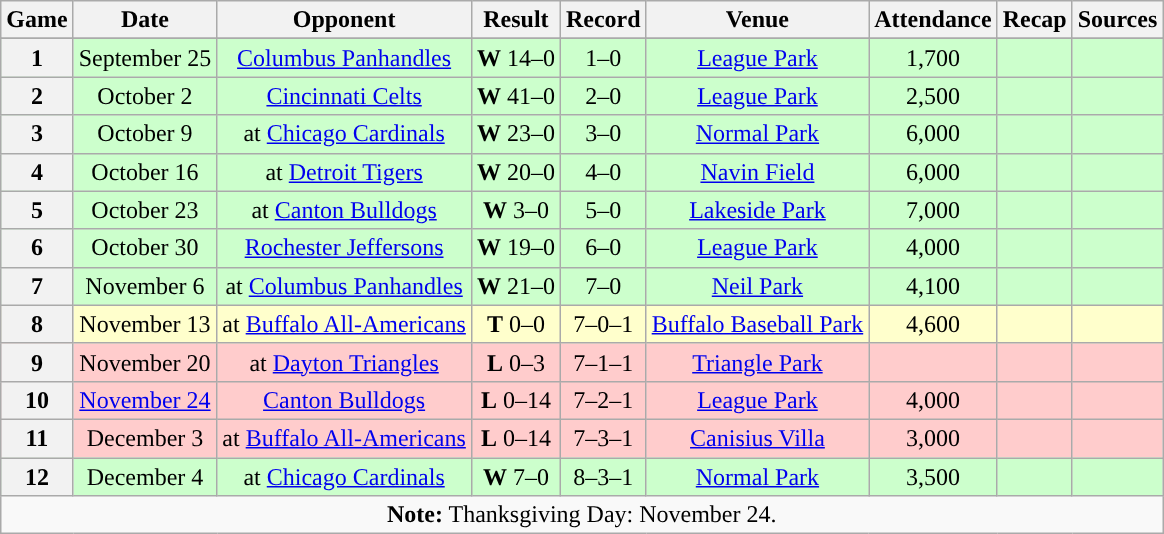<table class="wikitable" style="text-align:center">
<tr>
<th>Game</th>
<th>Date</th>
<th>Opponent</th>
<th>Result</th>
<th>Record</th>
<th>Venue</th>
<th>Attendance</th>
<th>Recap</th>
<th>Sources</th>
</tr>
<tr>
</tr>
<tr style="background:#cfc">
<th>1</th>
<td>September 25</td>
<td><a href='#'>Columbus Panhandles</a></td>
<td><strong>W</strong> 14–0</td>
<td>1–0</td>
<td><a href='#'>League Park</a></td>
<td>1,700</td>
<td></td>
<td></td>
</tr>
<tr style="background:#cfc">
<th>2</th>
<td>October 2</td>
<td><a href='#'>Cincinnati Celts</a></td>
<td><strong>W</strong> 41–0</td>
<td>2–0</td>
<td><a href='#'>League Park</a></td>
<td>2,500</td>
<td></td>
<td></td>
</tr>
<tr style="background:#cfc">
<th>3</th>
<td>October 9</td>
<td>at <a href='#'>Chicago Cardinals</a></td>
<td><strong>W</strong> 23–0</td>
<td>3–0</td>
<td><a href='#'>Normal Park</a></td>
<td>6,000</td>
<td></td>
<td></td>
</tr>
<tr style="background:#cfc">
<th>4</th>
<td>October 16</td>
<td>at <a href='#'>Detroit Tigers</a></td>
<td><strong>W</strong> 20–0</td>
<td>4–0</td>
<td><a href='#'>Navin Field</a></td>
<td>6,000</td>
<td></td>
<td></td>
</tr>
<tr style="background:#cfc">
<th>5</th>
<td>October 23</td>
<td>at <a href='#'>Canton Bulldogs</a></td>
<td><strong>W</strong> 3–0</td>
<td>5–0</td>
<td><a href='#'>Lakeside Park</a></td>
<td>7,000</td>
<td></td>
<td></td>
</tr>
<tr style="background:#cfc">
<th>6</th>
<td>October 30</td>
<td><a href='#'>Rochester Jeffersons</a></td>
<td><strong>W</strong> 19–0</td>
<td>6–0</td>
<td><a href='#'>League Park</a></td>
<td>4,000</td>
<td></td>
<td></td>
</tr>
<tr style="background:#cfc">
<th>7</th>
<td>November 6</td>
<td>at <a href='#'>Columbus Panhandles</a></td>
<td><strong>W</strong> 21–0</td>
<td>7–0</td>
<td><a href='#'>Neil Park</a></td>
<td>4,100</td>
<td></td>
<td></td>
</tr>
<tr style="background:#ffc">
<th>8</th>
<td>November 13</td>
<td>at <a href='#'>Buffalo All-Americans</a></td>
<td><strong>T</strong> 0–0</td>
<td>7–0–1</td>
<td><a href='#'>Buffalo Baseball Park</a></td>
<td>4,600</td>
<td></td>
<td></td>
</tr>
<tr style="background:#fcc">
<th>9</th>
<td>November 20</td>
<td>at <a href='#'>Dayton Triangles</a></td>
<td><strong>L</strong> 0–3</td>
<td>7–1–1</td>
<td><a href='#'>Triangle Park</a></td>
<td></td>
<td></td>
<td></td>
</tr>
<tr style="background:#fcc">
<th>10</th>
<td><a href='#'>November 24</a></td>
<td><a href='#'>Canton Bulldogs</a></td>
<td><strong>L</strong> 0–14</td>
<td>7–2–1</td>
<td><a href='#'>League Park</a></td>
<td>4,000</td>
<td></td>
<td></td>
</tr>
<tr style="background:#fcc">
<th>11</th>
<td>December 3</td>
<td>at <a href='#'>Buffalo All-Americans</a></td>
<td><strong>L</strong> 0–14</td>
<td>7–3–1</td>
<td><a href='#'>Canisius Villa</a></td>
<td>3,000</td>
<td></td>
<td></td>
</tr>
<tr style="background:#cfc">
<th>12</th>
<td>December 4</td>
<td>at <a href='#'>Chicago Cardinals</a></td>
<td><strong>W</strong> 7–0</td>
<td>8–3–1</td>
<td><a href='#'>Normal Park</a></td>
<td>3,500</td>
<td></td>
<td></td>
</tr>
<tr>
<td colspan="10"><strong>Note:</strong> Thanksgiving Day: November 24.</td>
</tr>
</table>
